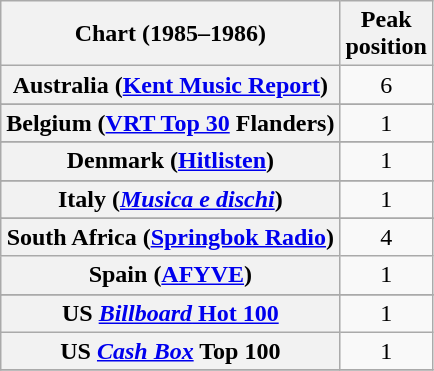<table class="wikitable sortable plainrowheaders" style="text-align:center">
<tr>
<th>Chart (1985–1986)</th>
<th>Peak<br>position</th>
</tr>
<tr>
<th scope="row">Australia (<a href='#'>Kent Music Report</a>)</th>
<td>6</td>
</tr>
<tr>
</tr>
<tr>
</tr>
<tr>
<th scope="row">Belgium (<a href='#'>VRT Top 30</a> Flanders)</th>
<td>1</td>
</tr>
<tr>
</tr>
<tr>
<th scope="row">Denmark (<a href='#'>Hitlisten</a>)</th>
<td>1</td>
</tr>
<tr>
</tr>
<tr>
</tr>
<tr>
<th scope="row">Italy (<em><a href='#'>Musica e dischi</a></em>)</th>
<td>1</td>
</tr>
<tr>
</tr>
<tr>
</tr>
<tr>
</tr>
<tr>
</tr>
<tr>
<th scope="row">South Africa (<a href='#'>Springbok Radio</a>)</th>
<td>4</td>
</tr>
<tr>
<th scope="row">Spain (<a href='#'>AFYVE</a>)</th>
<td>1</td>
</tr>
<tr>
</tr>
<tr>
</tr>
<tr>
</tr>
<tr>
<th scope="row">US <a href='#'><em>Billboard</em> Hot 100</a></th>
<td>1</td>
</tr>
<tr>
<th scope="row">US <a href='#'><em>Cash Box</em></a> Top 100</th>
<td>1</td>
</tr>
<tr>
</tr>
</table>
